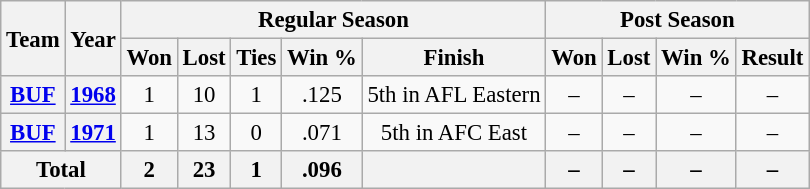<table class="wikitable" style="font-size: 95%; text-align:center;">
<tr>
<th rowspan="2">Team</th>
<th rowspan="2">Year</th>
<th colspan="5">Regular Season</th>
<th colspan="4">Post Season</th>
</tr>
<tr>
<th>Won</th>
<th>Lost</th>
<th>Ties</th>
<th>Win %</th>
<th>Finish</th>
<th>Won</th>
<th>Lost</th>
<th>Win %</th>
<th>Result</th>
</tr>
<tr>
<th><a href='#'>BUF</a></th>
<th><a href='#'>1968</a></th>
<td>1</td>
<td>10</td>
<td>1</td>
<td>.125</td>
<td>5th in AFL Eastern</td>
<td>–</td>
<td>–</td>
<td>–</td>
<td>–</td>
</tr>
<tr>
<th><a href='#'>BUF</a></th>
<th><a href='#'>1971</a></th>
<td>1</td>
<td>13</td>
<td>0</td>
<td>.071</td>
<td>5th in AFC East</td>
<td>–</td>
<td>–</td>
<td>–</td>
<td>–</td>
</tr>
<tr>
<th colspan="2">Total</th>
<th>2</th>
<th>23</th>
<th>1</th>
<th>.096</th>
<th></th>
<th>–</th>
<th>–</th>
<th>–</th>
<th>–</th>
</tr>
</table>
